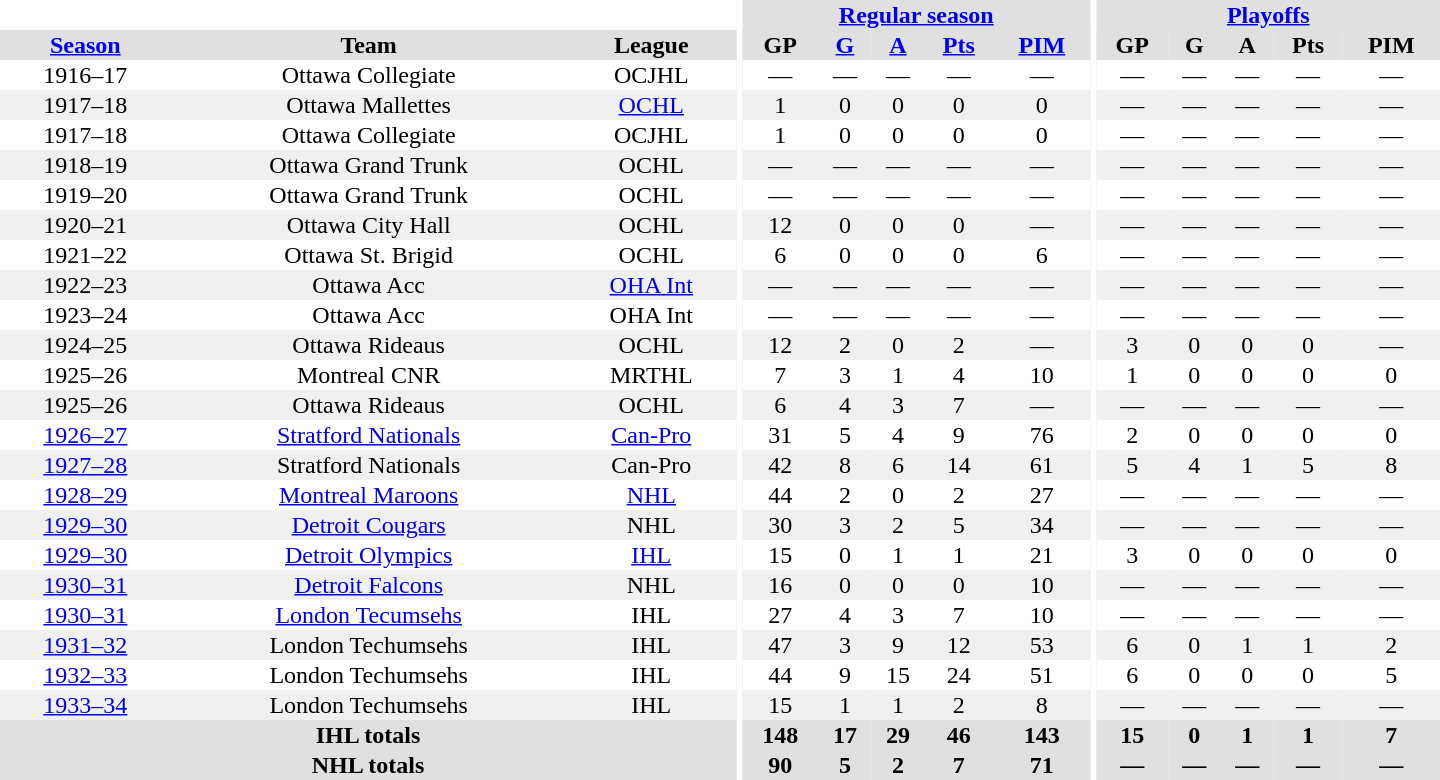<table border="0" cellpadding="1" cellspacing="0" style="text-align:center; width:60em">
<tr bgcolor="#e0e0e0">
<th colspan="3" bgcolor="#ffffff"></th>
<th rowspan="100" bgcolor="#ffffff"></th>
<th colspan="5"><a href='#'>Regular season</a></th>
<th rowspan="100" bgcolor="#ffffff"></th>
<th colspan="5"><a href='#'>Playoffs</a></th>
</tr>
<tr bgcolor="#e0e0e0">
<th><a href='#'>Season</a></th>
<th>Team</th>
<th>League</th>
<th>GP</th>
<th><a href='#'>G</a></th>
<th><a href='#'>A</a></th>
<th><a href='#'>Pts</a></th>
<th><a href='#'>PIM</a></th>
<th>GP</th>
<th>G</th>
<th>A</th>
<th>Pts</th>
<th>PIM</th>
</tr>
<tr>
<td>1916–17</td>
<td>Ottawa Collegiate</td>
<td>OCJHL</td>
<td>—</td>
<td>—</td>
<td>—</td>
<td>—</td>
<td>—</td>
<td>—</td>
<td>—</td>
<td>—</td>
<td>—</td>
<td>—</td>
</tr>
<tr bgcolor="#f0f0f0">
<td>1917–18</td>
<td>Ottawa Mallettes</td>
<td><a href='#'>OCHL</a></td>
<td>1</td>
<td>0</td>
<td>0</td>
<td>0</td>
<td>0</td>
<td>—</td>
<td>—</td>
<td>—</td>
<td>—</td>
<td>—</td>
</tr>
<tr>
<td>1917–18</td>
<td>Ottawa Collegiate</td>
<td>OCJHL</td>
<td>1</td>
<td>0</td>
<td>0</td>
<td>0</td>
<td>0</td>
<td>—</td>
<td>—</td>
<td>—</td>
<td>—</td>
<td>—</td>
</tr>
<tr bgcolor="#f0f0f0">
<td>1918–19</td>
<td>Ottawa Grand Trunk</td>
<td>OCHL</td>
<td>—</td>
<td>—</td>
<td>—</td>
<td>—</td>
<td>—</td>
<td>—</td>
<td>—</td>
<td>—</td>
<td>—</td>
<td>—</td>
</tr>
<tr>
<td>1919–20</td>
<td>Ottawa Grand Trunk</td>
<td>OCHL</td>
<td>—</td>
<td>—</td>
<td>—</td>
<td>—</td>
<td>—</td>
<td>—</td>
<td>—</td>
<td>—</td>
<td>—</td>
<td>—</td>
</tr>
<tr bgcolor="#f0f0f0">
<td>1920–21</td>
<td>Ottawa City Hall</td>
<td>OCHL</td>
<td>12</td>
<td>0</td>
<td>0</td>
<td>0</td>
<td>—</td>
<td>—</td>
<td>—</td>
<td>—</td>
<td>—</td>
<td>—</td>
</tr>
<tr>
<td>1921–22</td>
<td>Ottawa St. Brigid</td>
<td>OCHL</td>
<td>6</td>
<td>0</td>
<td>0</td>
<td>0</td>
<td>6</td>
<td>—</td>
<td>—</td>
<td>—</td>
<td>—</td>
<td>—</td>
</tr>
<tr bgcolor="#f0f0f0">
<td>1922–23</td>
<td>Ottawa Acc</td>
<td><a href='#'>OHA Int</a></td>
<td>—</td>
<td>—</td>
<td>—</td>
<td>—</td>
<td>—</td>
<td>—</td>
<td>—</td>
<td>—</td>
<td>—</td>
<td>—</td>
</tr>
<tr>
<td>1923–24</td>
<td>Ottawa Acc</td>
<td>OHA Int</td>
<td>—</td>
<td>—</td>
<td>—</td>
<td>—</td>
<td>—</td>
<td>—</td>
<td>—</td>
<td>—</td>
<td>—</td>
<td>—</td>
</tr>
<tr bgcolor="#f0f0f0">
<td>1924–25</td>
<td>Ottawa Rideaus</td>
<td>OCHL</td>
<td>12</td>
<td>2</td>
<td>0</td>
<td>2</td>
<td>—</td>
<td>3</td>
<td>0</td>
<td>0</td>
<td>0</td>
<td>—</td>
</tr>
<tr>
<td>1925–26</td>
<td>Montreal CNR</td>
<td>MRTHL</td>
<td>7</td>
<td>3</td>
<td>1</td>
<td>4</td>
<td>10</td>
<td>1</td>
<td>0</td>
<td>0</td>
<td>0</td>
<td>0</td>
</tr>
<tr bgcolor="#f0f0f0">
<td>1925–26</td>
<td>Ottawa Rideaus</td>
<td>OCHL</td>
<td>6</td>
<td>4</td>
<td>3</td>
<td>7</td>
<td>—</td>
<td>—</td>
<td>—</td>
<td>—</td>
<td>—</td>
<td>—</td>
</tr>
<tr>
<td><a href='#'>1926–27</a></td>
<td><a href='#'>Stratford Nationals</a></td>
<td><a href='#'>Can-Pro</a></td>
<td>31</td>
<td>5</td>
<td>4</td>
<td>9</td>
<td>76</td>
<td>2</td>
<td>0</td>
<td>0</td>
<td>0</td>
<td>0</td>
</tr>
<tr bgcolor="#f0f0f0">
<td><a href='#'>1927–28</a></td>
<td>Stratford Nationals</td>
<td>Can-Pro</td>
<td>42</td>
<td>8</td>
<td>6</td>
<td>14</td>
<td>61</td>
<td>5</td>
<td>4</td>
<td>1</td>
<td>5</td>
<td>8</td>
</tr>
<tr>
<td><a href='#'>1928–29</a></td>
<td><a href='#'>Montreal Maroons</a></td>
<td><a href='#'>NHL</a></td>
<td>44</td>
<td>2</td>
<td>0</td>
<td>2</td>
<td>27</td>
<td>—</td>
<td>—</td>
<td>—</td>
<td>—</td>
<td>—</td>
</tr>
<tr bgcolor="#f0f0f0">
<td><a href='#'>1929–30</a></td>
<td><a href='#'>Detroit Cougars</a></td>
<td>NHL</td>
<td>30</td>
<td>3</td>
<td>2</td>
<td>5</td>
<td>34</td>
<td>—</td>
<td>—</td>
<td>—</td>
<td>—</td>
<td>—</td>
</tr>
<tr>
<td><a href='#'>1929–30</a></td>
<td><a href='#'>Detroit Olympics</a></td>
<td><a href='#'>IHL</a></td>
<td>15</td>
<td>0</td>
<td>1</td>
<td>1</td>
<td>21</td>
<td>3</td>
<td>0</td>
<td>0</td>
<td>0</td>
<td>0</td>
</tr>
<tr bgcolor="#f0f0f0">
<td><a href='#'>1930–31</a></td>
<td><a href='#'>Detroit Falcons</a></td>
<td>NHL</td>
<td>16</td>
<td>0</td>
<td>0</td>
<td>0</td>
<td>10</td>
<td>—</td>
<td>—</td>
<td>—</td>
<td>—</td>
<td>—</td>
</tr>
<tr>
<td><a href='#'>1930–31</a></td>
<td><a href='#'>London Tecumsehs</a></td>
<td>IHL</td>
<td>27</td>
<td>4</td>
<td>3</td>
<td>7</td>
<td>10</td>
<td>—</td>
<td>—</td>
<td>—</td>
<td>—</td>
<td>—</td>
</tr>
<tr bgcolor="#f0f0f0">
<td><a href='#'>1931–32</a></td>
<td>London Techumsehs</td>
<td>IHL</td>
<td>47</td>
<td>3</td>
<td>9</td>
<td>12</td>
<td>53</td>
<td>6</td>
<td>0</td>
<td>1</td>
<td>1</td>
<td>2</td>
</tr>
<tr>
<td><a href='#'>1932–33</a></td>
<td>London Techumsehs</td>
<td>IHL</td>
<td>44</td>
<td>9</td>
<td>15</td>
<td>24</td>
<td>51</td>
<td>6</td>
<td>0</td>
<td>0</td>
<td>0</td>
<td>5</td>
</tr>
<tr bgcolor="#f0f0f0">
<td><a href='#'>1933–34</a></td>
<td>London Techumsehs</td>
<td>IHL</td>
<td>15</td>
<td>1</td>
<td>1</td>
<td>2</td>
<td>8</td>
<td>—</td>
<td>—</td>
<td>—</td>
<td>—</td>
<td>—</td>
</tr>
<tr bgcolor="#e0e0e0">
<th colspan="3">IHL totals</th>
<th>148</th>
<th>17</th>
<th>29</th>
<th>46</th>
<th>143</th>
<th>15</th>
<th>0</th>
<th>1</th>
<th>1</th>
<th>7</th>
</tr>
<tr bgcolor="#e0e0e0">
<th colspan="3">NHL totals</th>
<th>90</th>
<th>5</th>
<th>2</th>
<th>7</th>
<th>71</th>
<th>—</th>
<th>—</th>
<th>—</th>
<th>—</th>
<th>—</th>
</tr>
</table>
